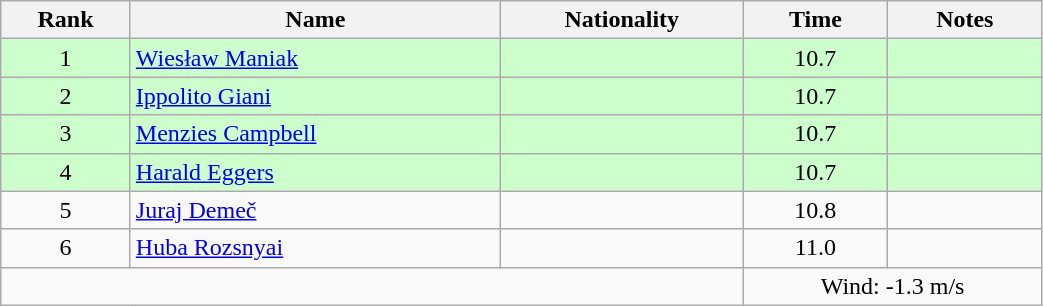<table class="wikitable sortable" style="text-align:center;width: 55%">
<tr>
<th>Rank</th>
<th>Name</th>
<th>Nationality</th>
<th>Time</th>
<th>Notes</th>
</tr>
<tr bgcolor=ccffcc>
<td>1</td>
<td align=left><a href='#'>Wiesław Maniak</a></td>
<td align=left></td>
<td>10.7</td>
<td></td>
</tr>
<tr bgcolor=ccffcc>
<td>2</td>
<td align=left><a href='#'>Ippolito Giani</a></td>
<td align=left></td>
<td>10.7</td>
<td></td>
</tr>
<tr bgcolor=ccffcc>
<td>3</td>
<td align=left><a href='#'>Menzies Campbell</a></td>
<td align=left></td>
<td>10.7</td>
<td></td>
</tr>
<tr bgcolor=ccffcc>
<td>4</td>
<td align=left><a href='#'>Harald Eggers</a></td>
<td align=left></td>
<td>10.7</td>
<td></td>
</tr>
<tr>
<td>5</td>
<td align=left><a href='#'>Juraj Demeč</a></td>
<td align=left></td>
<td>10.8</td>
<td></td>
</tr>
<tr>
<td>6</td>
<td align=left><a href='#'>Huba Rozsnyai</a></td>
<td align=left></td>
<td>11.0</td>
<td></td>
</tr>
<tr>
<td colspan="3"></td>
<td colspan="2">Wind: -1.3 m/s</td>
</tr>
</table>
